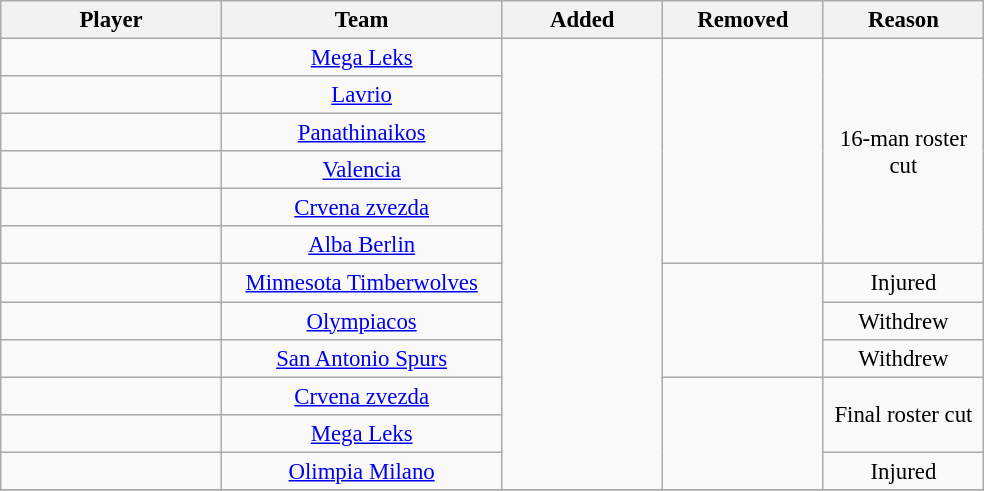<table class="wikitable sortable" style="text-align:center; font-size:95%">
<tr>
<th scope="col" width="140px">Player</th>
<th scope="col" width="180px">Team</th>
<th scope="col" width="100px">Added</th>
<th scope="col" width="100px">Removed</th>
<th scope="col" width="100px">Reason</th>
</tr>
<tr>
<td></td>
<td> <a href='#'>Mega Leks</a></td>
<td rowspan=12></td>
<td rowspan=6></td>
<td rowspan=6>16-man roster cut</td>
</tr>
<tr>
<td></td>
<td> <a href='#'>Lavrio</a></td>
</tr>
<tr>
<td></td>
<td> <a href='#'>Panathinaikos</a></td>
</tr>
<tr>
<td></td>
<td> <a href='#'>Valencia</a></td>
</tr>
<tr>
<td></td>
<td> <a href='#'>Crvena zvezda</a></td>
</tr>
<tr>
<td></td>
<td> <a href='#'>Alba Berlin</a></td>
</tr>
<tr>
<td></td>
<td> <a href='#'>Minnesota Timberwolves</a></td>
<td rowspan=3></td>
<td>Injured</td>
</tr>
<tr>
<td></td>
<td> <a href='#'>Olympiacos</a></td>
<td>Withdrew</td>
</tr>
<tr>
<td></td>
<td> <a href='#'>San Antonio Spurs</a></td>
<td>Withdrew</td>
</tr>
<tr>
<td></td>
<td> <a href='#'>Crvena zvezda</a></td>
<td rowspan=3></td>
<td rowspan=2>Final roster cut</td>
</tr>
<tr>
<td></td>
<td> <a href='#'>Mega Leks</a></td>
</tr>
<tr>
<td></td>
<td> <a href='#'>Olimpia Milano</a></td>
<td>Injured</td>
</tr>
<tr>
</tr>
</table>
